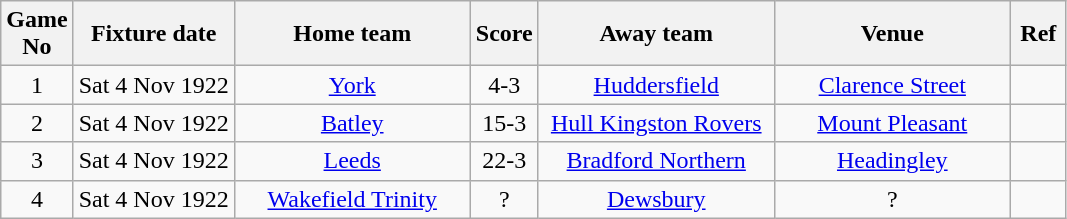<table class="wikitable" style="text-align:center;">
<tr>
<th width=20 abbr="No">Game No</th>
<th width=100 abbr="Date">Fixture date</th>
<th width=150 abbr="Home team">Home team</th>
<th width=20 abbr="Score">Score</th>
<th width=150 abbr="Away team">Away team</th>
<th width=150 abbr="Venue">Venue</th>
<th width=30 abbr="Ref">Ref</th>
</tr>
<tr>
<td>1</td>
<td>Sat 4 Nov 1922</td>
<td><a href='#'>York</a></td>
<td>4-3</td>
<td><a href='#'>Huddersfield</a></td>
<td><a href='#'>Clarence Street</a></td>
<td></td>
</tr>
<tr>
<td>2</td>
<td>Sat 4 Nov 1922</td>
<td><a href='#'>Batley</a></td>
<td>15-3</td>
<td><a href='#'>Hull Kingston Rovers</a></td>
<td><a href='#'>Mount Pleasant</a></td>
<td></td>
</tr>
<tr>
<td>3</td>
<td>Sat 4 Nov 1922</td>
<td><a href='#'>Leeds</a></td>
<td>22-3</td>
<td><a href='#'>Bradford Northern</a></td>
<td><a href='#'>Headingley</a></td>
<td></td>
</tr>
<tr>
<td>4</td>
<td>Sat 4 Nov 1922</td>
<td><a href='#'>Wakefield Trinity</a></td>
<td>?</td>
<td><a href='#'>Dewsbury</a></td>
<td>?</td>
<td></td>
</tr>
</table>
